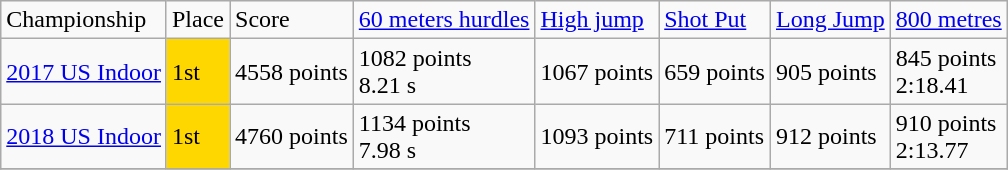<table class="wikitable">
<tr>
<td>Championship</td>
<td>Place</td>
<td>Score</td>
<td><a href='#'>60 meters hurdles</a></td>
<td><a href='#'>High jump</a></td>
<td><a href='#'>Shot Put</a></td>
<td><a href='#'>Long Jump</a></td>
<td><a href='#'>800 metres</a></td>
</tr>
<tr>
<td><a href='#'>2017 US Indoor</a></td>
<td bgcolor=gold>1st</td>
<td>4558 points</td>
<td>1082 points <br>8.21 s</td>
<td>1067 points <br></td>
<td>659 points <br></td>
<td>905 points <br></td>
<td>845 points<br>2:18.41</td>
</tr>
<tr>
<td><a href='#'>2018 US Indoor</a></td>
<td bgcolor=gold>1st</td>
<td>4760 points</td>
<td>1134 points <br>7.98 s</td>
<td>1093 points <br></td>
<td>711 points <br></td>
<td>912 points <br></td>
<td>910 points<br>2:13.77</td>
</tr>
<tr>
</tr>
</table>
